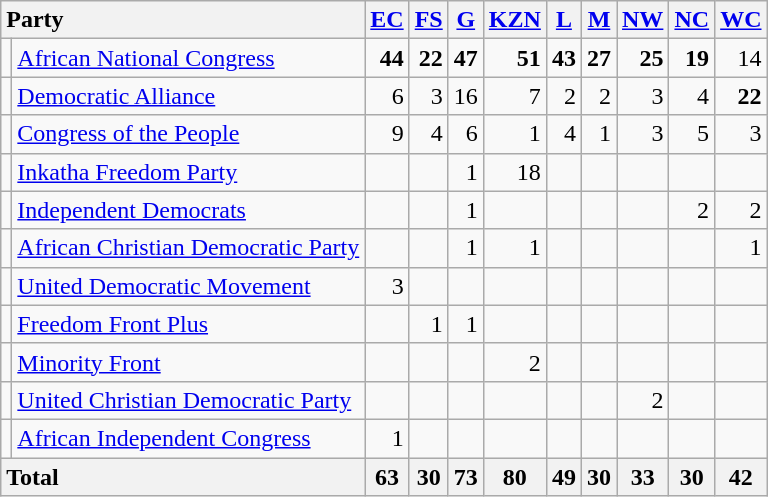<table class=wikitable style=text-align:right>
<tr>
<th colspan=2 style=text-align:left>Party</th>
<th><a href='#'>EC</a></th>
<th><a href='#'>FS</a></th>
<th><a href='#'>G</a></th>
<th><a href='#'>KZN</a></th>
<th><a href='#'>L</a></th>
<th><a href='#'>M</a></th>
<th><a href='#'>NW</a></th>
<th><a href='#'>NC</a></th>
<th><a href='#'>WC</a></th>
</tr>
<tr>
<td bgcolor=></td>
<td align=left><a href='#'>African National Congress</a></td>
<td><strong>44</strong></td>
<td><strong>22</strong></td>
<td><strong>47</strong></td>
<td><strong>51</strong></td>
<td><strong>43</strong></td>
<td><strong>27</strong></td>
<td><strong>25</strong></td>
<td><strong>19</strong></td>
<td>14</td>
</tr>
<tr>
<td bgcolor=></td>
<td align=left><a href='#'>Democratic Alliance</a></td>
<td>6</td>
<td>3</td>
<td>16</td>
<td>7</td>
<td>2</td>
<td>2</td>
<td>3</td>
<td>4</td>
<td><strong>22</strong></td>
</tr>
<tr>
<td bgcolor=></td>
<td align=left><a href='#'>Congress of the People</a></td>
<td>9</td>
<td>4</td>
<td>6</td>
<td>1</td>
<td>4</td>
<td>1</td>
<td>3</td>
<td>5</td>
<td>3</td>
</tr>
<tr>
<td bgcolor=></td>
<td align=left><a href='#'>Inkatha Freedom Party</a></td>
<td></td>
<td></td>
<td>1</td>
<td>18</td>
<td></td>
<td></td>
<td></td>
<td></td>
<td></td>
</tr>
<tr>
<td bgcolor=></td>
<td align=left><a href='#'>Independent Democrats</a></td>
<td></td>
<td></td>
<td>1</td>
<td></td>
<td></td>
<td></td>
<td></td>
<td>2</td>
<td>2</td>
</tr>
<tr>
<td bgcolor=></td>
<td align=left><a href='#'>African Christian Democratic Party</a></td>
<td></td>
<td></td>
<td>1</td>
<td>1</td>
<td></td>
<td></td>
<td></td>
<td></td>
<td>1</td>
</tr>
<tr>
<td bgcolor=></td>
<td align=left><a href='#'>United Democratic Movement</a></td>
<td>3</td>
<td></td>
<td></td>
<td></td>
<td></td>
<td></td>
<td></td>
<td></td>
<td></td>
</tr>
<tr>
<td bgcolor=></td>
<td align=left><a href='#'>Freedom Front Plus</a></td>
<td></td>
<td>1</td>
<td>1</td>
<td></td>
<td></td>
<td></td>
<td></td>
<td></td>
<td></td>
</tr>
<tr>
<td bgcolor=></td>
<td align=left><a href='#'>Minority Front</a></td>
<td></td>
<td></td>
<td></td>
<td>2</td>
<td></td>
<td></td>
<td></td>
<td></td>
<td></td>
</tr>
<tr>
<td bgcolor=></td>
<td align=left><a href='#'>United Christian Democratic Party</a></td>
<td></td>
<td></td>
<td></td>
<td></td>
<td></td>
<td></td>
<td>2</td>
<td></td>
<td></td>
</tr>
<tr>
<td bgcolor=></td>
<td align=left><a href='#'>African Independent Congress</a></td>
<td>1</td>
<td></td>
<td></td>
<td></td>
<td></td>
<td></td>
<td></td>
<td></td>
<td></td>
</tr>
<tr>
<th colspan="2" style="text-align:left">Total</th>
<th>63</th>
<th>30</th>
<th>73</th>
<th>80</th>
<th>49</th>
<th>30</th>
<th>33</th>
<th>30</th>
<th>42</th>
</tr>
</table>
